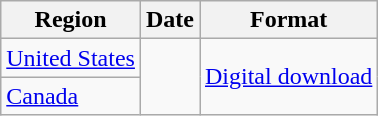<table class="wikitable">
<tr>
<th>Region</th>
<th>Date</th>
<th>Format</th>
</tr>
<tr>
<td rowspan="1"><a href='#'>United States</a></td>
<td rowspan="2"></td>
<td rowspan="2"><a href='#'>Digital download</a></td>
</tr>
<tr>
<td rowspan="1"><a href='#'>Canada</a></td>
</tr>
</table>
